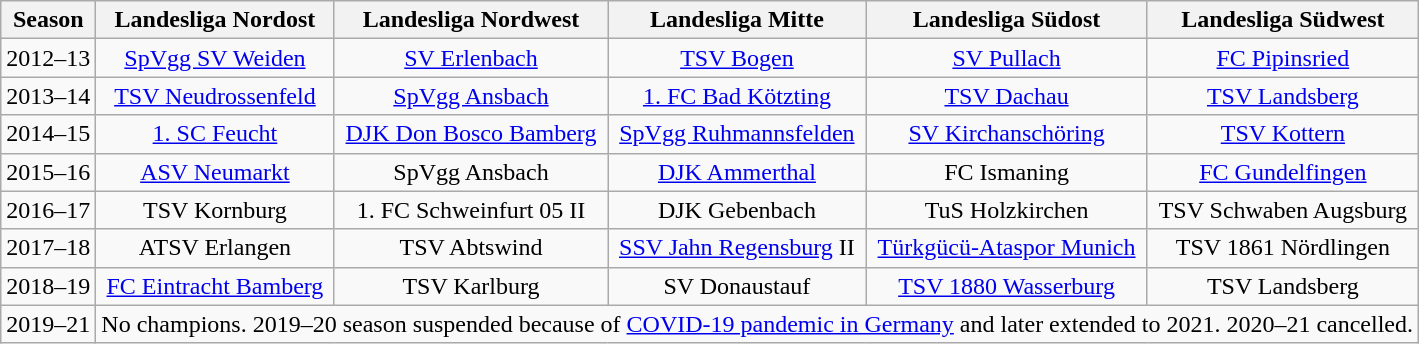<table class="wikitable">
<tr>
<th>Season</th>
<th>Landesliga Nordost</th>
<th>Landesliga Nordwest</th>
<th>Landesliga Mitte</th>
<th>Landesliga Südost</th>
<th>Landesliga Südwest</th>
</tr>
<tr align="center">
<td>2012–13</td>
<td><a href='#'>SpVgg SV Weiden</a></td>
<td><a href='#'>SV Erlenbach</a></td>
<td><a href='#'>TSV Bogen</a></td>
<td><a href='#'>SV Pullach</a></td>
<td><a href='#'>FC Pipinsried</a></td>
</tr>
<tr align="center">
<td>2013–14</td>
<td><a href='#'>TSV Neudrossenfeld</a></td>
<td><a href='#'>SpVgg Ansbach</a></td>
<td><a href='#'>1. FC Bad Kötzting</a></td>
<td><a href='#'>TSV Dachau</a></td>
<td><a href='#'>TSV Landsberg</a></td>
</tr>
<tr align="center">
<td>2014–15</td>
<td><a href='#'>1. SC Feucht</a></td>
<td><a href='#'>DJK Don Bosco Bamberg</a></td>
<td><a href='#'>SpVgg Ruhmannsfelden</a></td>
<td><a href='#'>SV Kirchanschöring</a></td>
<td><a href='#'>TSV Kottern</a></td>
</tr>
<tr align="center">
<td>2015–16</td>
<td><a href='#'>ASV Neumarkt</a></td>
<td>SpVgg Ansbach</td>
<td><a href='#'>DJK Ammerthal</a></td>
<td>FC Ismaning</td>
<td><a href='#'>FC Gundelfingen</a></td>
</tr>
<tr align="center">
<td>2016–17</td>
<td>TSV Kornburg</td>
<td>1. FC Schweinfurt 05 II</td>
<td>DJK Gebenbach</td>
<td>TuS Holzkirchen</td>
<td>TSV Schwaben Augsburg</td>
</tr>
<tr align="center">
<td>2017–18</td>
<td>ATSV Erlangen</td>
<td>TSV Abtswind</td>
<td><a href='#'>SSV Jahn Regensburg</a> II</td>
<td><a href='#'>Türkgücü-Ataspor Munich</a></td>
<td>TSV 1861 Nördlingen</td>
</tr>
<tr align="center">
<td>2018–19</td>
<td><a href='#'>FC Eintracht Bamberg</a></td>
<td>TSV Karlburg</td>
<td>SV Donaustauf</td>
<td><a href='#'>TSV 1880 Wasserburg</a></td>
<td>TSV Landsberg</td>
</tr>
<tr align="center">
<td>2019–21</td>
<td colspan=5>No champions. 2019–20 season suspended because of <a href='#'>COVID-19 pandemic in Germany</a> and later extended to 2021. 2020–21 cancelled.</td>
</tr>
</table>
